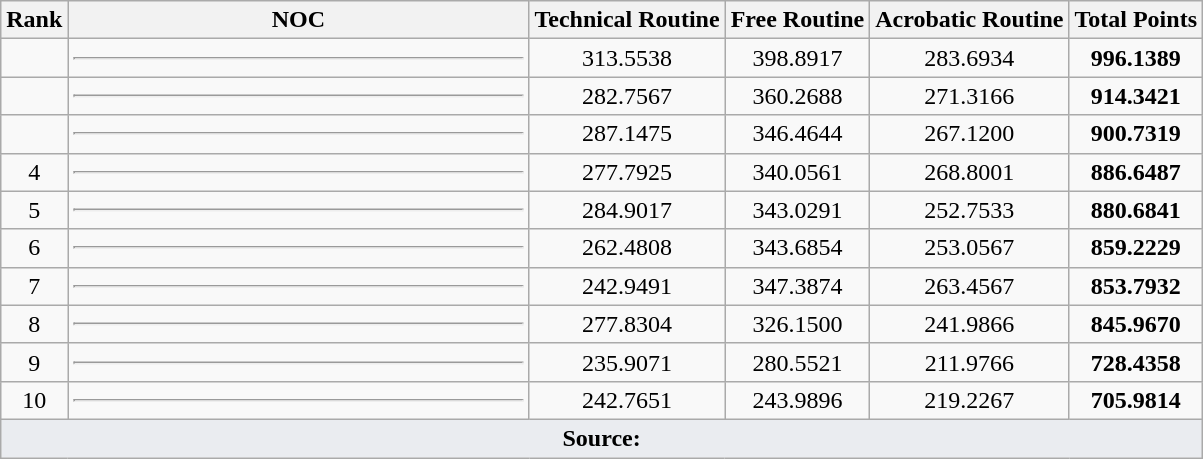<table class="wikitable sortable" style="text-align:center">
<tr>
<th>Rank</th>
<th width="300">NOC</th>
<th>Technical Routine</th>
<th>Free Routine</th>
<th>Acrobatic Routine</th>
<th>Total Points</th>
</tr>
<tr>
<td></td>
<td><hr></td>
<td>313.5538</td>
<td>398.8917</td>
<td>283.6934</td>
<td><strong>996.1389</strong></td>
</tr>
<tr>
<td></td>
<td><hr></td>
<td>282.7567</td>
<td>360.2688</td>
<td>271.3166</td>
<td><strong>914.3421</strong></td>
</tr>
<tr>
<td></td>
<td><hr></td>
<td>287.1475</td>
<td>346.4644</td>
<td>267.1200</td>
<td><strong>900.7319</strong></td>
</tr>
<tr>
<td>4</td>
<td><hr></td>
<td>277.7925</td>
<td>340.0561</td>
<td>268.8001</td>
<td><strong>886.6487</strong></td>
</tr>
<tr>
<td>5</td>
<td><hr></td>
<td>284.9017</td>
<td>343.0291</td>
<td>252.7533</td>
<td><strong>880.6841</strong></td>
</tr>
<tr>
<td>6</td>
<td><hr></td>
<td>262.4808</td>
<td>343.6854</td>
<td>253.0567</td>
<td><strong>859.2229</strong></td>
</tr>
<tr>
<td>7</td>
<td><hr></td>
<td>242.9491</td>
<td>347.3874</td>
<td>263.4567</td>
<td><strong>853.7932</strong></td>
</tr>
<tr>
<td>8</td>
<td><hr></td>
<td>277.8304</td>
<td>326.1500</td>
<td>241.9866</td>
<td><strong>845.9670</strong></td>
</tr>
<tr>
<td>9</td>
<td><hr></td>
<td>235.9071</td>
<td>280.5521</td>
<td>211.9766</td>
<td><strong>728.4358</strong></td>
</tr>
<tr>
<td>10</td>
<td><hr></td>
<td>242.7651</td>
<td>243.9896</td>
<td>219.2267</td>
<td><strong>705.9814</strong></td>
</tr>
<tr>
<th colspan="6" style="background-color:#EAECF0;text-align:center"><strong>Source:</strong></th>
</tr>
</table>
